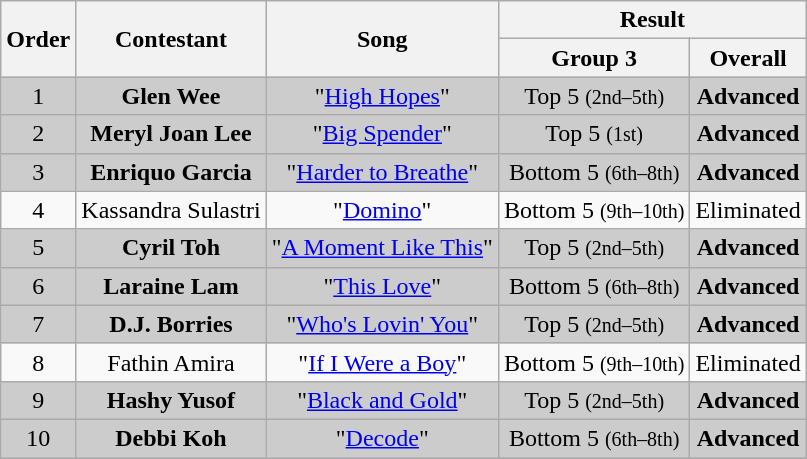<table class="wikitable plainrowheaders" style="text-align:center;">
<tr>
<th rowspan=2 scope="col">Order</th>
<th rowspan=2 scope="col">Contestant</th>
<th rowspan=2 scope="col">Song</th>
<th colspan=2 scope="col">Result</th>
</tr>
<tr>
<th scope="col">Group 3</th>
<th scope="col">Overall</th>
</tr>
<tr style="background:#ccc;">
<td scope="row">1</td>
<td><strong>Glen Wee</strong></td>
<td>"<a href='#'>High Hopes</a>"</td>
<td>Top 5 <small>(2nd–5th)</small></td>
<td><strong>Advanced</strong></td>
</tr>
<tr style="background:#ccc;">
<td>2</td>
<td><strong>Meryl Joan Lee</strong></td>
<td>"<a href='#'>Big Spender</a>"</td>
<td>Top 5 <small>(1st)</small></td>
<td><strong>Advanced</strong></td>
</tr>
<tr style="background:#ccc;">
<td>3</td>
<td><strong>Enriquo Garcia</strong></td>
<td>"<a href='#'>Harder to Breathe</a>"</td>
<td>Bottom 5 <small>(6th–8th)</small></td>
<td><strong>Advanced</strong></td>
</tr>
<tr>
<td>4</td>
<td>Kassandra Sulastri</td>
<td>"<a href='#'>Domino</a>"</td>
<td>Bottom 5 <small>(9th–10th)</small></td>
<td>Eliminated</td>
</tr>
<tr style="background:#ccc;">
<td>5</td>
<td><strong>Cyril Toh</strong></td>
<td>"<a href='#'>A Moment Like This</a>"</td>
<td>Top 5 <small>(2nd–5th)</small></td>
<td><strong>Advanced</strong></td>
</tr>
<tr style="background:#ccc;">
<td>6</td>
<td><strong>Laraine Lam</strong></td>
<td>"<a href='#'>This Love</a>"</td>
<td>Bottom 5 <small>(6th–8th)</small></td>
<td><strong>Advanced</strong></td>
</tr>
<tr style="background:#ccc;">
<td>7</td>
<td><strong>D.J. Borries</strong></td>
<td>"<a href='#'>Who's Lovin' You</a>"</td>
<td>Top 5 <small>(2nd–5th)</small></td>
<td><strong>Advanced</strong></td>
</tr>
<tr>
<td>8</td>
<td>Fathin Amira</td>
<td>"<a href='#'>If I Were a Boy</a>"</td>
<td>Bottom 5 <small>(9th–10th)</small></td>
<td>Eliminated</td>
</tr>
<tr style="background:#ccc;">
<td>9</td>
<td><strong>Hashy Yusof</strong></td>
<td>"<a href='#'>Black and Gold</a>"</td>
<td>Top 5 <small>(2nd–5th)</small></td>
<td><strong>Advanced</strong></td>
</tr>
<tr style="background:#ccc;">
<td>10</td>
<td><strong>Debbi Koh</strong></td>
<td>"<a href='#'>Decode</a>"</td>
<td>Bottom 5 <small>(6th–8th)</small></td>
<td><strong>Advanced</strong></td>
</tr>
<tr>
</tr>
</table>
